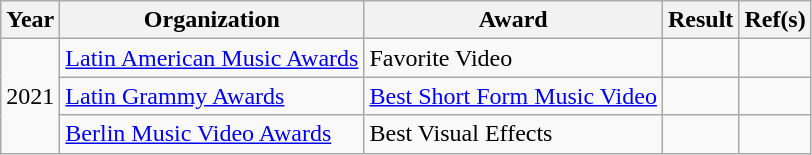<table class="wikitable plainrowheaders">
<tr align=center>
<th scope="col">Year</th>
<th scope="col">Organization</th>
<th scope="col">Award</th>
<th scope="col">Result</th>
<th scope="col">Ref(s)</th>
</tr>
<tr>
<td scope="row" rowspan="3">2021</td>
<td><a href='#'>Latin American Music Awards</a></td>
<td>Favorite Video</td>
<td></td>
<td style="text-align:center;"></td>
</tr>
<tr>
<td><a href='#'>Latin Grammy Awards</a></td>
<td><a href='#'>Best Short Form Music Video</a></td>
<td></td>
<td style="text-align:center;"></td>
</tr>
<tr>
<td><a href='#'>Berlin Music Video Awards</a></td>
<td>Best Visual Effects</td>
<td></td>
<td style="text-align:center;"></td>
</tr>
</table>
